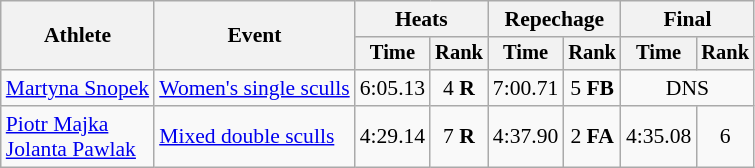<table class="wikitable" style="font-size:90%;">
<tr>
<th rowspan="2">Athlete</th>
<th rowspan="2">Event</th>
<th colspan="2">Heats</th>
<th colspan="2">Repechage</th>
<th colspan="2">Final</th>
</tr>
<tr style="font-size:95%">
<th>Time</th>
<th>Rank</th>
<th>Time</th>
<th>Rank</th>
<th>Time</th>
<th>Rank</th>
</tr>
<tr>
<td align=left><a href='#'>Martyna Snopek</a></td>
<td align=left><a href='#'>Women's single sculls</a></td>
<td align=center>6:05.13</td>
<td align=center>4 <strong>R</strong></td>
<td align=center>7:00.71</td>
<td align=center>5 <strong>FB</strong></td>
<td align=center colspan="2">DNS</td>
</tr>
<tr>
<td align=left><a href='#'>Piotr Majka</a><br> <a href='#'>Jolanta Pawlak</a></td>
<td align=left><a href='#'>Mixed double sculls</a></td>
<td align=center>4:29.14</td>
<td align=center>7 <strong>R</strong></td>
<td align=center>4:37.90</td>
<td align=center>2 <strong>FA</strong></td>
<td align=center>4:35.08</td>
<td align=center>6</td>
</tr>
</table>
